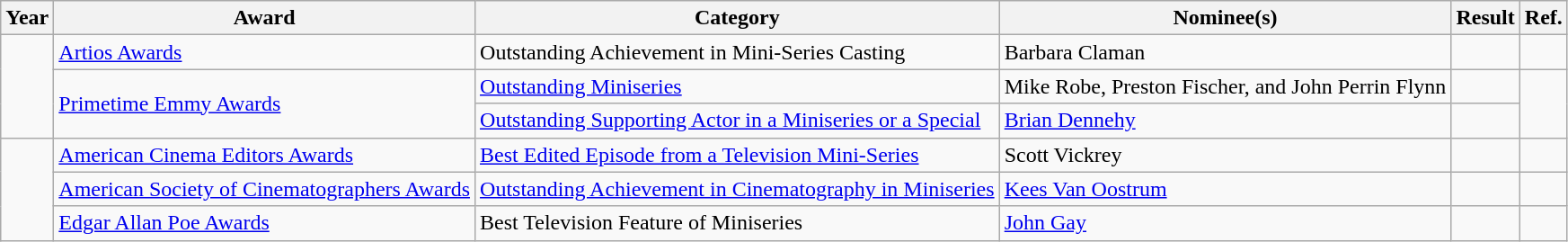<table class="wikitable plainrowheaders">
<tr>
<th>Year</th>
<th>Award</th>
<th>Category</th>
<th>Nominee(s)</th>
<th>Result</th>
<th>Ref.</th>
</tr>
<tr>
<td rowspan="3"></td>
<td><a href='#'>Artios Awards</a></td>
<td>Outstanding Achievement in Mini-Series Casting</td>
<td>Barbara Claman</td>
<td></td>
<td align="center"></td>
</tr>
<tr>
<td rowspan="2"><a href='#'>Primetime Emmy Awards</a></td>
<td><a href='#'>Outstanding Miniseries</a></td>
<td>Mike Robe, Preston Fischer, and John Perrin Flynn</td>
<td></td>
<td align="center" rowspan="2"></td>
</tr>
<tr>
<td><a href='#'>Outstanding Supporting Actor in a Miniseries or a Special</a></td>
<td><a href='#'>Brian Dennehy</a></td>
<td></td>
</tr>
<tr>
<td rowspan="3"></td>
<td><a href='#'>American Cinema Editors Awards</a></td>
<td><a href='#'>Best Edited Episode from a Television Mini-Series</a></td>
<td>Scott Vickrey </td>
<td></td>
<td align="center"></td>
</tr>
<tr>
<td><a href='#'>American Society of Cinematographers Awards</a></td>
<td><a href='#'>Outstanding Achievement in Cinematography in Miniseries</a></td>
<td><a href='#'>Kees Van Oostrum</a></td>
<td></td>
<td align="center"></td>
</tr>
<tr>
<td><a href='#'>Edgar Allan Poe Awards</a></td>
<td>Best Television Feature of Miniseries</td>
<td><a href='#'>John Gay</a></td>
<td></td>
<td align="center"></td>
</tr>
</table>
